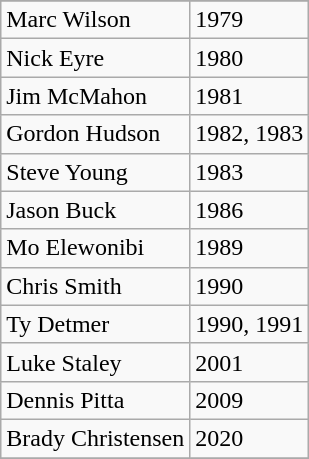<table class="wikitable">
<tr>
</tr>
<tr>
<td>Marc Wilson</td>
<td>1979</td>
</tr>
<tr>
<td>Nick Eyre</td>
<td>1980</td>
</tr>
<tr>
<td>Jim McMahon</td>
<td>1981</td>
</tr>
<tr>
<td>Gordon Hudson</td>
<td>1982, 1983</td>
</tr>
<tr>
<td>Steve Young</td>
<td>1983</td>
</tr>
<tr>
<td>Jason Buck</td>
<td>1986</td>
</tr>
<tr>
<td>Mo Elewonibi</td>
<td>1989</td>
</tr>
<tr>
<td>Chris Smith</td>
<td>1990</td>
</tr>
<tr>
<td>Ty Detmer</td>
<td>1990, 1991</td>
</tr>
<tr>
<td>Luke Staley</td>
<td>2001</td>
</tr>
<tr>
<td>Dennis Pitta</td>
<td>2009</td>
</tr>
<tr>
<td>Brady Christensen</td>
<td>2020</td>
</tr>
<tr>
</tr>
</table>
